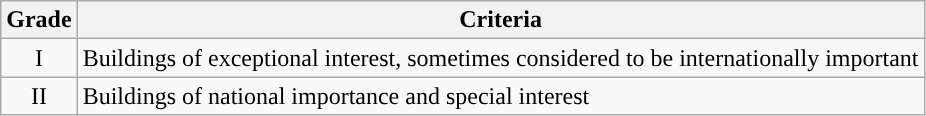<table class="wikitable">
<tr>
<th>Grade</th>
<th>Criteria</th>
</tr>
<tr>
<td align="center" >I</td>
<td>Buildings of exceptional interest, sometimes considered to be internationally important</td>
</tr>
<tr>
<td align="center" >II</td>
<td>Buildings of national importance and special interest</td>
</tr>
</table>
